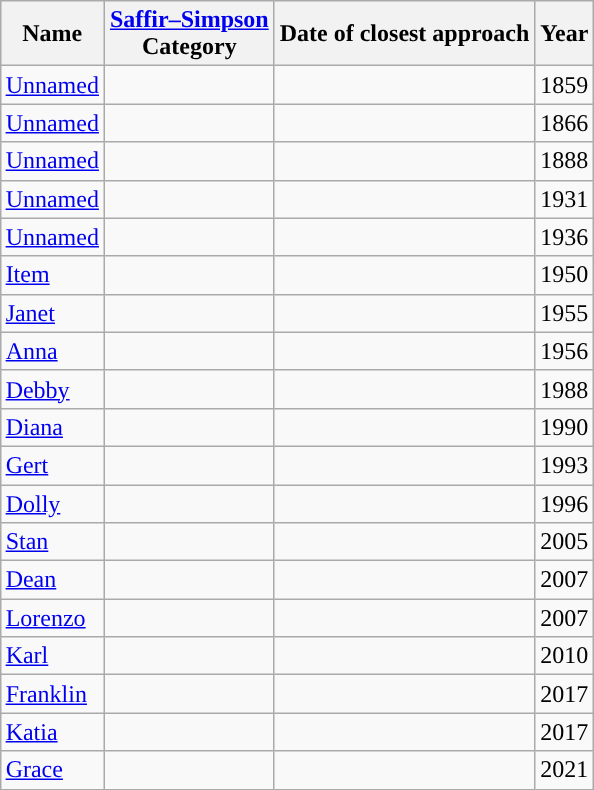<table class = "wikitable" style="margin:1em auto;">
<tr>
<th>Name</th>
<th><a href='#'>Saffir–Simpson</a><br>Category</th>
<th>Date of closest approach</th>
<th>Year</th>
</tr>
<tr>
<td><a href='#'>Unnamed</a></td>
<td></td>
<td></td>
<td>1859</td>
</tr>
<tr>
<td><a href='#'>Unnamed</a></td>
<td></td>
<td></td>
<td>1866</td>
</tr>
<tr>
<td><a href='#'>Unnamed</a></td>
<td></td>
<td></td>
<td>1888</td>
</tr>
<tr>
<td><a href='#'>Unnamed</a></td>
<td></td>
<td></td>
<td>1931</td>
</tr>
<tr>
<td><a href='#'>Unnamed</a></td>
<td></td>
<td></td>
<td>1936</td>
</tr>
<tr>
<td><a href='#'>Item</a></td>
<td></td>
<td></td>
<td>1950</td>
</tr>
<tr>
<td><a href='#'>Janet</a></td>
<td></td>
<td></td>
<td>1955</td>
</tr>
<tr>
<td><a href='#'>Anna</a></td>
<td></td>
<td></td>
<td>1956</td>
</tr>
<tr>
<td><a href='#'>Debby</a></td>
<td></td>
<td></td>
<td>1988</td>
</tr>
<tr>
<td><a href='#'>Diana</a></td>
<td></td>
<td></td>
<td>1990</td>
</tr>
<tr>
<td><a href='#'>Gert</a></td>
<td></td>
<td></td>
<td>1993</td>
</tr>
<tr>
<td><a href='#'>Dolly</a></td>
<td></td>
<td></td>
<td>1996</td>
</tr>
<tr>
<td><a href='#'>Stan</a></td>
<td></td>
<td></td>
<td>2005</td>
</tr>
<tr>
<td><a href='#'>Dean</a></td>
<td></td>
<td></td>
<td>2007</td>
</tr>
<tr>
<td><a href='#'>Lorenzo</a></td>
<td></td>
<td></td>
<td>2007</td>
</tr>
<tr>
<td><a href='#'>Karl</a></td>
<td></td>
<td></td>
<td>2010</td>
</tr>
<tr>
<td><a href='#'>Franklin</a></td>
<td></td>
<td></td>
<td>2017</td>
</tr>
<tr>
<td><a href='#'>Katia</a></td>
<td></td>
<td></td>
<td>2017</td>
</tr>
<tr>
<td><a href='#'>Grace</a></td>
<td></td>
<td></td>
<td>2021</td>
</tr>
</table>
